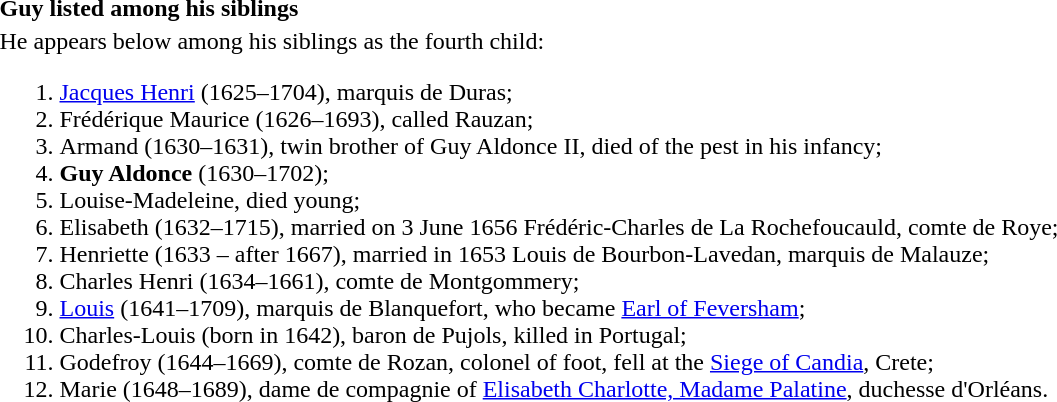<table>
<tr>
<th align="left">Guy listed among his siblings</th>
</tr>
<tr>
<td>He appears below among his siblings as the fourth child:<br><ol><li><a href='#'>Jacques Henri</a> (1625–1704), marquis de Duras;</li><li>Frédérique Maurice (1626–1693), called Rauzan;</li><li>Armand (1630–1631), twin brother of Guy Aldonce II, died of the pest in his infancy;</li><li><strong>Guy Aldonce</strong> (1630–1702);</li><li>Louise-Madeleine, died young;</li><li>Elisabeth (1632–1715), married on 3 June 1656 Frédéric-Charles de La Rochefoucauld, comte de Roye;</li><li>Henriette (1633 – after 1667), married in 1653 Louis de Bourbon-Lavedan, marquis de Malauze;</li><li>Charles Henri (1634–1661), comte de Montgommery;</li><li><a href='#'>Louis</a> (1641–1709), marquis de Blanquefort, who became <a href='#'>Earl of Feversham</a>;</li><li>Charles-Louis (born in 1642), baron de Pujols, killed in Portugal;</li><li>Godefroy (1644–1669), comte de Rozan, colonel of foot, fell at the <a href='#'>Siege of Candia</a>, Crete;</li><li>Marie (1648–1689), dame de compagnie of <a href='#'>Elisabeth Charlotte, Madame Palatine</a>, duchesse d'Orléans.</li></ol></td>
</tr>
</table>
